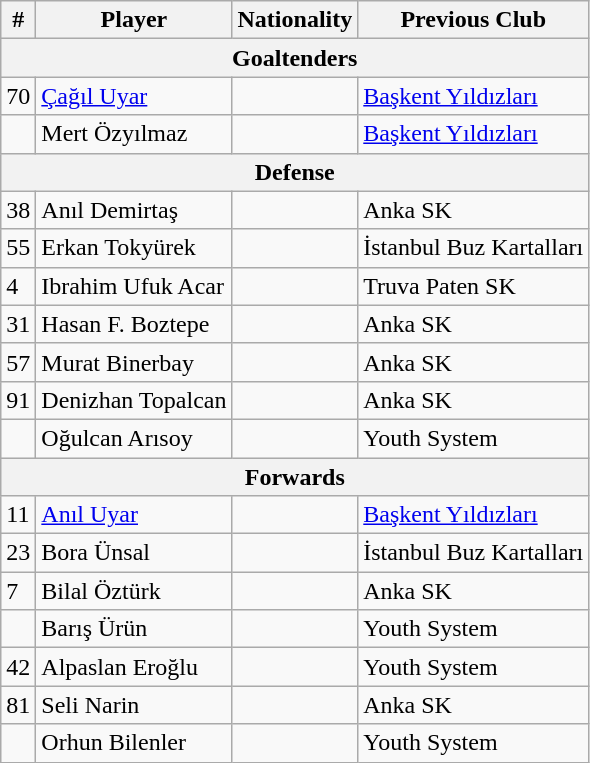<table class="wikitable">
<tr>
<th>#</th>
<th>Player</th>
<th>Nationality</th>
<th>Previous Club</th>
</tr>
<tr>
<th colspan=4>Goaltenders</th>
</tr>
<tr>
<td>70</td>
<td><a href='#'>Çağıl Uyar</a></td>
<td></td>
<td><a href='#'>Başkent Yıldızları</a></td>
</tr>
<tr>
<td></td>
<td>Mert Özyılmaz</td>
<td></td>
<td><a href='#'>Başkent Yıldızları</a></td>
</tr>
<tr>
<th colspan=4>Defense</th>
</tr>
<tr>
<td>38</td>
<td>Anıl Demirtaş</td>
<td></td>
<td>Anka SK</td>
</tr>
<tr>
<td>55</td>
<td>Erkan Tokyürek</td>
<td></td>
<td>İstanbul Buz Kartalları</td>
</tr>
<tr>
<td>4</td>
<td>Ibrahim Ufuk Acar</td>
<td></td>
<td>Truva Paten SK</td>
</tr>
<tr>
<td>31</td>
<td>Hasan F. Boztepe</td>
<td></td>
<td>Anka SK</td>
</tr>
<tr>
<td>57</td>
<td>Murat Binerbay</td>
<td></td>
<td>Anka SK</td>
</tr>
<tr>
<td>91</td>
<td>Denizhan Topalcan</td>
<td></td>
<td>Anka SK</td>
</tr>
<tr>
<td></td>
<td>Oğulcan Arısoy</td>
<td></td>
<td>Youth System</td>
</tr>
<tr>
<th colspan=4>Forwards</th>
</tr>
<tr>
<td>11</td>
<td><a href='#'>Anıl Uyar</a></td>
<td></td>
<td><a href='#'>Başkent Yıldızları</a></td>
</tr>
<tr>
<td>23</td>
<td>Bora Ünsal</td>
<td></td>
<td>İstanbul Buz Kartalları</td>
</tr>
<tr>
<td>7</td>
<td>Bilal Öztürk</td>
<td></td>
<td>Anka SK</td>
</tr>
<tr>
<td></td>
<td>Barış Ürün</td>
<td></td>
<td>Youth System</td>
</tr>
<tr>
<td>42</td>
<td>Alpaslan Eroğlu</td>
<td></td>
<td>Youth System</td>
</tr>
<tr>
<td>81</td>
<td>Seli Narin</td>
<td></td>
<td>Anka SK</td>
</tr>
<tr>
<td></td>
<td>Orhun Bilenler</td>
<td></td>
<td>Youth System</td>
</tr>
</table>
